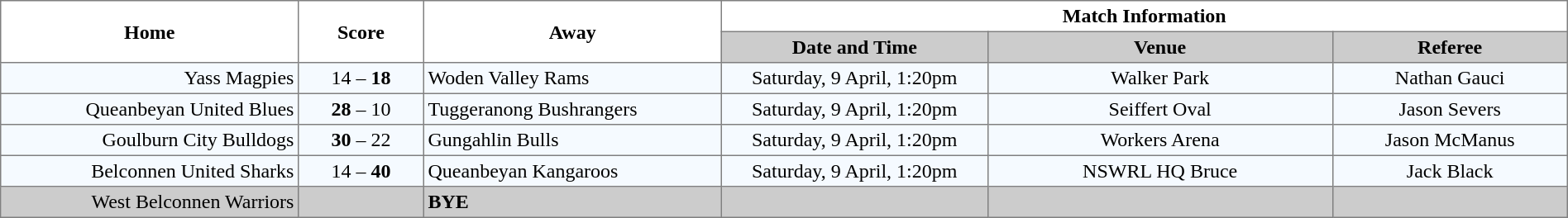<table border="1" cellpadding="3" cellspacing="0" width="100%" style="border-collapse:collapse;  text-align:center;">
<tr>
<th rowspan="2" width="19%">Home</th>
<th rowspan="2" width="8%">Score</th>
<th rowspan="2" width="19%">Away</th>
<th colspan="3">Match Information</th>
</tr>
<tr style="background:#CCCCCC">
<th width="17%">Date and Time</th>
<th width="22%">Venue</th>
<th width="50%">Referee</th>
</tr>
<tr style="text-align:center; background:#f5faff;">
<td align="right">Yass Magpies </td>
<td>14 – <strong>18</strong></td>
<td align="left"> Woden Valley Rams</td>
<td>Saturday, 9 April, 1:20pm</td>
<td>Walker Park</td>
<td>Nathan Gauci</td>
</tr>
<tr style="text-align:center; background:#f5faff;">
<td align="right">Queanbeyan United Blues </td>
<td><strong>28</strong> – 10</td>
<td align="left"> Tuggeranong Bushrangers</td>
<td>Saturday, 9 April, 1:20pm</td>
<td>Seiffert Oval</td>
<td>Jason Severs</td>
</tr>
<tr style="text-align:center; background:#f5faff;">
<td align="right">Goulburn City Bulldogs </td>
<td><strong>30</strong> – 22</td>
<td align="left"> Gungahlin Bulls</td>
<td>Saturday, 9 April, 1:20pm</td>
<td>Workers Arena</td>
<td>Jason McManus</td>
</tr>
<tr style="text-align:center; background:#f5faff;">
<td align="right">Belconnen United Sharks </td>
<td>14 – <strong>40</strong></td>
<td align="left"> Queanbeyan Kangaroos</td>
<td>Saturday, 9 April, 1:20pm</td>
<td>NSWRL HQ Bruce</td>
<td>Jack Black</td>
</tr>
<tr style="text-align:center; background:#CCCCCC;">
<td align="right">West Belconnen Warriors </td>
<td></td>
<td align="left"><strong>BYE</strong></td>
<td></td>
<td></td>
<td></td>
</tr>
</table>
